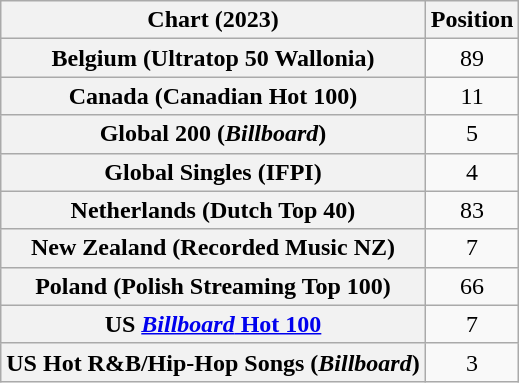<table class="wikitable sortable plainrowheaders" style="text-align:center">
<tr>
<th scope="col">Chart (2023)</th>
<th scope="col">Position</th>
</tr>
<tr>
<th scope="row">Belgium (Ultratop 50 Wallonia)</th>
<td>89</td>
</tr>
<tr>
<th scope="row">Canada (Canadian Hot 100)</th>
<td>11</td>
</tr>
<tr>
<th scope="row">Global 200 (<em>Billboard</em>)</th>
<td>5</td>
</tr>
<tr>
<th scope="row">Global Singles (IFPI)</th>
<td>4</td>
</tr>
<tr>
<th scope="row">Netherlands (Dutch Top 40)</th>
<td>83</td>
</tr>
<tr>
<th scope="row">New Zealand (Recorded Music NZ)</th>
<td>7</td>
</tr>
<tr>
<th scope="row">Poland (Polish Streaming Top 100)</th>
<td>66</td>
</tr>
<tr>
<th scope="row">US <a href='#'><em>Billboard</em> Hot 100</a></th>
<td>7</td>
</tr>
<tr>
<th scope="row">US Hot R&B/Hip-Hop Songs (<em>Billboard</em>)</th>
<td>3</td>
</tr>
</table>
